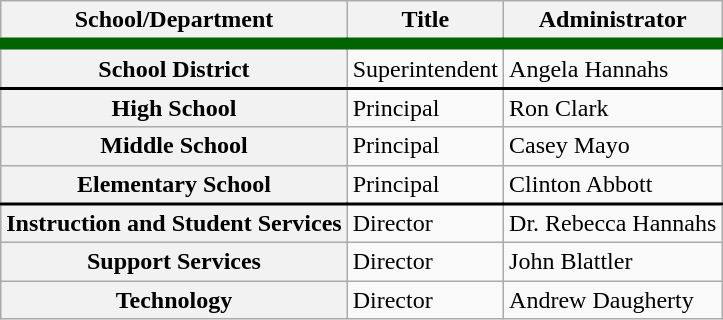<table class="wikitable">
<tr>
<th>School/Department</th>
<th>Title</th>
<th>Administrator</th>
</tr>
<tr style="border-top: 0.5em solid darkgreen; border-bottom: 2px solid black;">
<th>School District</th>
<td>Superintendent</td>
<td>Angela Hannahs</td>
</tr>
<tr>
<th>High School</th>
<td>Principal</td>
<td>Ron Clark</td>
</tr>
<tr>
<th>Middle School</th>
<td>Principal</td>
<td>Casey Mayo</td>
</tr>
<tr style="border-bottom: 2px solid black;">
<th>Elementary School</th>
<td>Principal</td>
<td>Clinton Abbott</td>
</tr>
<tr>
<th>Instruction and Student Services</th>
<td>Director</td>
<td>Dr. Rebecca Hannahs</td>
</tr>
<tr>
<th>Support Services</th>
<td>Director</td>
<td>John Blattler</td>
</tr>
<tr>
<th>Technology</th>
<td>Director</td>
<td>Andrew Daugherty</td>
</tr>
</table>
